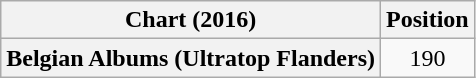<table class="wikitable plainrowheaders" style="text-align:center">
<tr>
<th scope="col">Chart (2016)</th>
<th scope="col">Position</th>
</tr>
<tr>
<th scope="row">Belgian Albums (Ultratop Flanders)</th>
<td>190</td>
</tr>
</table>
